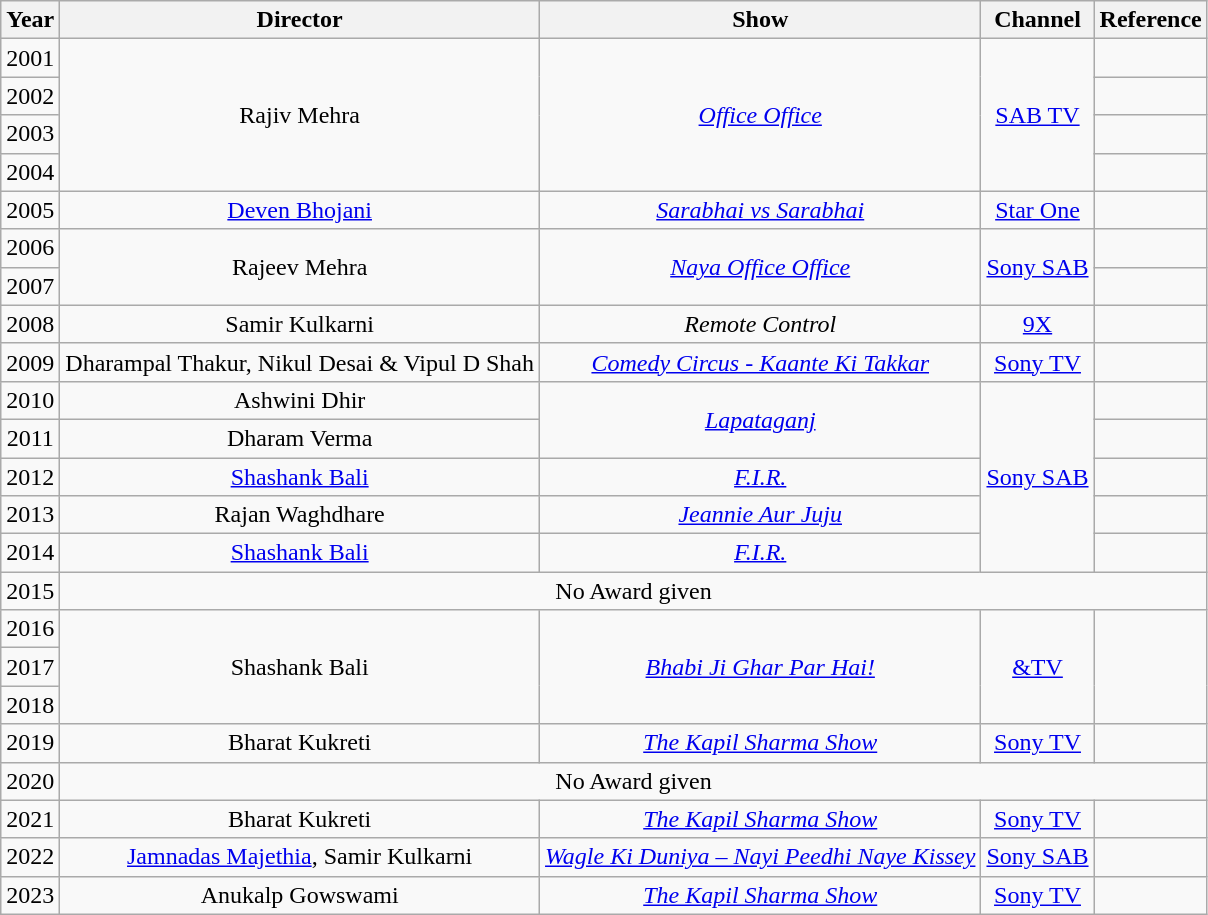<table class="wikitable sortable" style="text-align:center;">
<tr>
<th>Year</th>
<th>Director</th>
<th>Show</th>
<th>Channel</th>
<th>Reference</th>
</tr>
<tr>
<td>2001</td>
<td rowspan=4>Rajiv Mehra</td>
<td rowspan=4><em><a href='#'>Office Office</a></em></td>
<td rowspan=4><a href='#'>SAB TV</a></td>
<td></td>
</tr>
<tr>
<td>2002</td>
<td></td>
</tr>
<tr>
<td>2003</td>
<td></td>
</tr>
<tr>
<td>2004</td>
<td></td>
</tr>
<tr>
<td>2005</td>
<td><a href='#'>Deven Bhojani</a></td>
<td><em><a href='#'>Sarabhai vs Sarabhai</a></em></td>
<td><a href='#'>Star One</a></td>
<td></td>
</tr>
<tr>
<td>2006</td>
<td rowspan=2>Rajeev Mehra</td>
<td rowspan=2><em><a href='#'>Naya Office Office</a></em></td>
<td rowspan=2><a href='#'>Sony SAB</a></td>
<td></td>
</tr>
<tr>
<td>2007</td>
<td></td>
</tr>
<tr>
<td>2008</td>
<td>Samir Kulkarni</td>
<td><em>Remote Control</em></td>
<td><a href='#'>9X</a></td>
<td></td>
</tr>
<tr>
<td>2009</td>
<td>Dharampal Thakur, Nikul Desai & Vipul D Shah</td>
<td><em><a href='#'>Comedy Circus - Kaante Ki Takkar</a></em></td>
<td><a href='#'>Sony TV</a></td>
<td></td>
</tr>
<tr>
<td>2010</td>
<td>Ashwini Dhir</td>
<td rowspan=2><em><a href='#'>Lapataganj</a></em></td>
<td rowspan=5><a href='#'>Sony SAB</a></td>
<td></td>
</tr>
<tr>
<td>2011</td>
<td>Dharam Verma</td>
<td></td>
</tr>
<tr>
<td>2012</td>
<td><a href='#'>Shashank Bali</a></td>
<td><em><a href='#'>F.I.R.</a></em></td>
<td></td>
</tr>
<tr>
<td>2013</td>
<td>Rajan Waghdhare</td>
<td><em><a href='#'>Jeannie Aur Juju</a></em></td>
<td></td>
</tr>
<tr>
<td>2014</td>
<td><a href='#'>Shashank Bali</a></td>
<td><em><a href='#'>F.I.R.</a></em></td>
<td></td>
</tr>
<tr>
<td>2015</td>
<td colspan=4>No Award given</td>
</tr>
<tr>
<td>2016</td>
<td rowspan=3>Shashank Bali</td>
<td rowspan=3><em><a href='#'>Bhabi Ji Ghar Par Hai!</a></em></td>
<td rowspan=3><a href='#'>&TV</a></td>
<td rowspan=3></td>
</tr>
<tr>
<td>2017</td>
</tr>
<tr>
<td>2018</td>
</tr>
<tr>
<td>2019</td>
<td>Bharat Kukreti</td>
<td><em><a href='#'>The Kapil Sharma Show</a></em></td>
<td><a href='#'>Sony TV</a></td>
<td></td>
</tr>
<tr>
<td>2020</td>
<td colspan=4>No Award given</td>
</tr>
<tr>
<td>2021</td>
<td>Bharat Kukreti</td>
<td><em><a href='#'>The Kapil Sharma Show</a></em></td>
<td><a href='#'>Sony TV</a></td>
<td></td>
</tr>
<tr>
<td>2022</td>
<td><a href='#'>Jamnadas Majethia</a>, Samir Kulkarni</td>
<td><em><a href='#'>Wagle Ki Duniya – Nayi Peedhi Naye Kissey</a></em></td>
<td><a href='#'>Sony SAB</a></td>
<td></td>
</tr>
<tr>
<td>2023</td>
<td>Anukalp Gowswami</td>
<td><em><a href='#'>The Kapil Sharma Show</a></em></td>
<td><a href='#'>Sony TV</a></td>
<td></td>
</tr>
</table>
